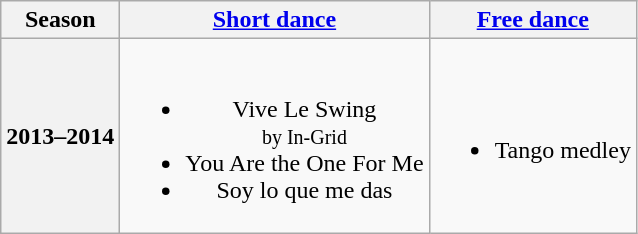<table class=wikitable style=text-align:center>
<tr>
<th>Season</th>
<th><a href='#'>Short dance</a></th>
<th><a href='#'>Free dance</a></th>
</tr>
<tr>
<th>2013–2014 <br> </th>
<td><br><ul><li>Vive Le Swing <br><small> by In-Grid </small></li><li>You Are the One For Me</li><li>Soy lo que me das</li></ul></td>
<td><br><ul><li>Tango medley</li></ul></td>
</tr>
</table>
